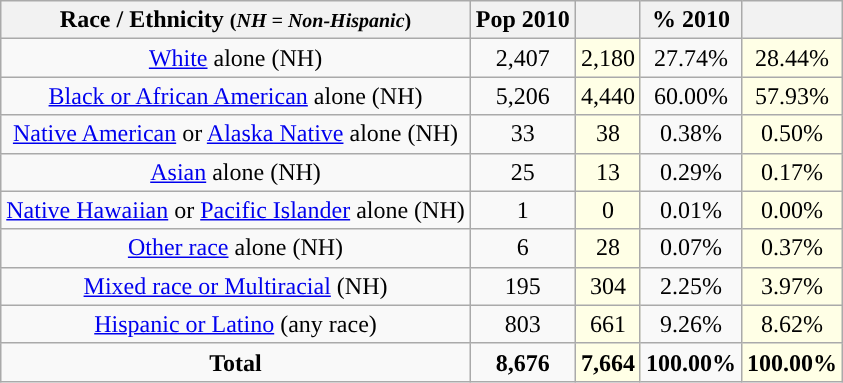<table class="wikitable" style="text-align:center;">
<tr>
<th>Race / Ethnicity <small>(<em>NH = Non-Hispanic</em>)</small></th>
<th>Pop 2010</th>
<th></th>
<th>% 2010</th>
<th></th>
</tr>
<tr>
<td><a href='#'>White</a> alone (NH)</td>
<td>2,407</td>
<td style='background: #ffffe6;'>2,180</td>
<td>27.74%</td>
<td style='background: #ffffe6;'>28.44%</td>
</tr>
<tr>
<td><a href='#'>Black or African American</a> alone (NH)</td>
<td>5,206</td>
<td style='background: #ffffe6;'>4,440</td>
<td>60.00%</td>
<td style='background: #ffffe6;'>57.93%</td>
</tr>
<tr>
<td><a href='#'>Native American</a> or <a href='#'>Alaska Native</a> alone (NH)</td>
<td>33</td>
<td style='background: #ffffe6;'>38</td>
<td>0.38%</td>
<td style='background: #ffffe6;'>0.50%</td>
</tr>
<tr>
<td><a href='#'>Asian</a> alone (NH)</td>
<td>25</td>
<td style='background: #ffffe6;'>13</td>
<td>0.29%</td>
<td style='background: #ffffe6;'>0.17%</td>
</tr>
<tr>
<td><a href='#'>Native Hawaiian</a> or <a href='#'>Pacific Islander</a> alone (NH)</td>
<td>1</td>
<td style='background: #ffffe6;'>0</td>
<td>0.01%</td>
<td style='background: #ffffe6;'>0.00%</td>
</tr>
<tr>
<td><a href='#'>Other race</a> alone (NH)</td>
<td>6</td>
<td style='background: #ffffe6;'>28</td>
<td>0.07%</td>
<td style='background: #ffffe6;'>0.37%</td>
</tr>
<tr>
<td><a href='#'>Mixed race or Multiracial</a> (NH)</td>
<td>195</td>
<td style='background: #ffffe6;'>304</td>
<td>2.25%</td>
<td style='background: #ffffe6;'>3.97%</td>
</tr>
<tr>
<td><a href='#'>Hispanic or Latino</a> (any race)</td>
<td>803</td>
<td style='background: #ffffe6;'>661</td>
<td>9.26%</td>
<td style='background: #ffffe6;'>8.62%</td>
</tr>
<tr>
<td><strong>Total</strong></td>
<td><strong>8,676</strong></td>
<td style='background: #ffffe6;'><strong>7,664</strong></td>
<td><strong>100.00%</strong></td>
<td style='background: #ffffe6;'><strong>100.00%</strong></td>
</tr>
</table>
